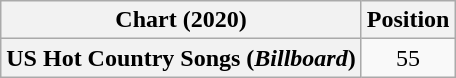<table class="wikitable plainrowheaders" style="text-align:center">
<tr>
<th scope="col">Chart (2020)</th>
<th scope="col">Position</th>
</tr>
<tr>
<th scope="row">US Hot Country Songs (<em>Billboard</em>)</th>
<td>55</td>
</tr>
</table>
